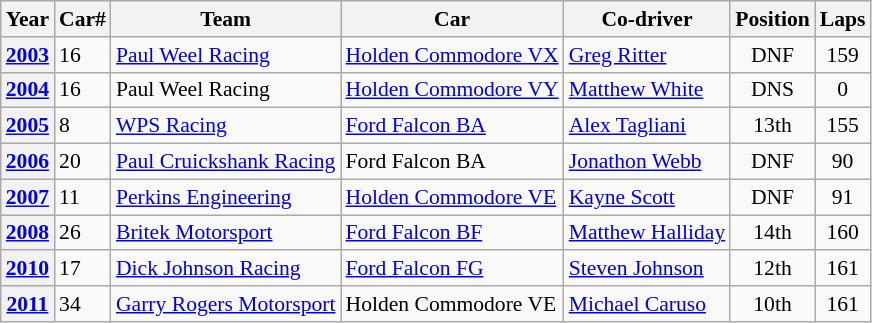<table class="wikitable" style="font-size: 90%;">
<tr>
<th>Year</th>
<th>Car#</th>
<th>Team</th>
<th>Car</th>
<th>Co-driver</th>
<th>Position</th>
<th>Laps</th>
</tr>
<tr>
<th><a href='#'>2003</a></th>
<td>16</td>
<td nowrap><a href='#'>Paul Weel Racing</a></td>
<td nowrap><a href='#'>Holden Commodore VX</a></td>
<td> <a href='#'>Greg Ritter</a></td>
<td align="center">DNF</td>
<td align="center">159</td>
</tr>
<tr>
<th><a href='#'>2004</a></th>
<td>16</td>
<td nowrap>Paul Weel Racing</td>
<td nowrap><a href='#'>Holden Commodore VY</a></td>
<td> <a href='#'>Matthew White</a></td>
<td align="center">DNS</td>
<td align="center">0</td>
</tr>
<tr>
<th><a href='#'>2005</a></th>
<td>8</td>
<td nowrap><a href='#'>WPS Racing</a></td>
<td nowrap><a href='#'>Ford Falcon BA</a></td>
<td> <a href='#'>Alex Tagliani</a></td>
<td align="center">13th</td>
<td align="center">155</td>
</tr>
<tr>
<th><a href='#'>2006</a></th>
<td>20</td>
<td nowrap><a href='#'>Paul Cruickshank Racing</a></td>
<td nowrap>Ford Falcon BA</td>
<td> <a href='#'>Jonathon Webb</a></td>
<td align="center">DNF</td>
<td align="center">90</td>
</tr>
<tr>
<th><a href='#'>2007</a></th>
<td>11</td>
<td nowrap><a href='#'>Perkins Engineering</a></td>
<td nowrap><a href='#'>Holden Commodore VE</a></td>
<td> <a href='#'>Kayne Scott</a></td>
<td align="center">DNF</td>
<td align="center">91</td>
</tr>
<tr>
<th><a href='#'>2008</a></th>
<td>26</td>
<td nowrap><a href='#'>Britek Motorsport</a></td>
<td nowrap><a href='#'>Ford Falcon BF</a></td>
<td> <a href='#'>Matthew Halliday</a></td>
<td align="center">14th</td>
<td align="center">160</td>
</tr>
<tr>
<th><a href='#'>2010</a></th>
<td>17</td>
<td nowrap><a href='#'>Dick Johnson Racing</a></td>
<td nowrap><a href='#'>Ford Falcon FG</a></td>
<td> <a href='#'>Steven Johnson</a></td>
<td align="center">12th</td>
<td align="center">161</td>
</tr>
<tr>
<th><a href='#'>2011</a></th>
<td>34</td>
<td nowrap><a href='#'>Garry Rogers Motorsport</a></td>
<td nowrap>Holden Commodore VE</td>
<td> <a href='#'>Michael Caruso</a></td>
<td align="center">10th</td>
<td align="center">161</td>
</tr>
</table>
